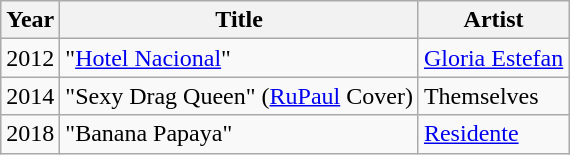<table class="wikitable plainrowheaders sortable">
<tr>
<th scope="col">Year</th>
<th scope="col">Title</th>
<th>Artist</th>
</tr>
<tr>
<td>2012</td>
<td>"<a href='#'>Hotel Nacional</a>"</td>
<td><a href='#'>Gloria Estefan</a></td>
</tr>
<tr>
<td>2014</td>
<td>"Sexy Drag Queen" (<a href='#'>RuPaul</a> Cover)</td>
<td>Themselves</td>
</tr>
<tr>
<td>2018</td>
<td>"Banana Papaya"</td>
<td><a href='#'>Residente</a></td>
</tr>
</table>
